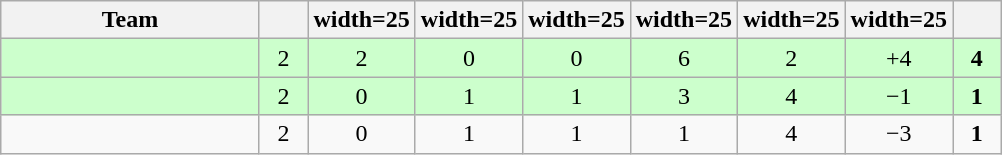<table class="wikitable" style="text-align: center;">
<tr>
<th style="width:165px;">Team</th>
<th width=25></th>
<th>width=25</th>
<th>width=25</th>
<th>width=25</th>
<th>width=25</th>
<th>width=25</th>
<th>width=25</th>
<th width=25></th>
</tr>
<tr style="background:#cfc;">
<td align="left"></td>
<td>2</td>
<td>2</td>
<td>0</td>
<td>0</td>
<td>6</td>
<td>2</td>
<td>+4</td>
<td><strong>4</strong></td>
</tr>
<tr style="background:#cfc;">
<td align="left"></td>
<td>2</td>
<td>0</td>
<td>1</td>
<td>1</td>
<td>3</td>
<td>4</td>
<td>−1</td>
<td><strong>1</strong></td>
</tr>
<tr>
<td align="left"></td>
<td>2</td>
<td>0</td>
<td>1</td>
<td>1</td>
<td>1</td>
<td>4</td>
<td>−3</td>
<td><strong>1</strong></td>
</tr>
</table>
